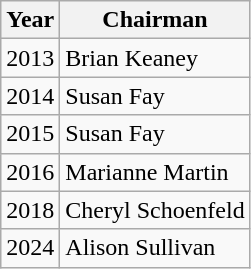<table class="wikitable">
<tr>
<th>Year</th>
<th>Chairman</th>
</tr>
<tr>
<td>2013</td>
<td>Brian Keaney</td>
</tr>
<tr>
<td>2014</td>
<td>Susan Fay</td>
</tr>
<tr>
<td>2015</td>
<td>Susan Fay</td>
</tr>
<tr>
<td>2016</td>
<td>Marianne Martin</td>
</tr>
<tr>
<td>2018</td>
<td>Cheryl Schoenfeld</td>
</tr>
<tr>
<td>2024</td>
<td>Alison Sullivan</td>
</tr>
</table>
